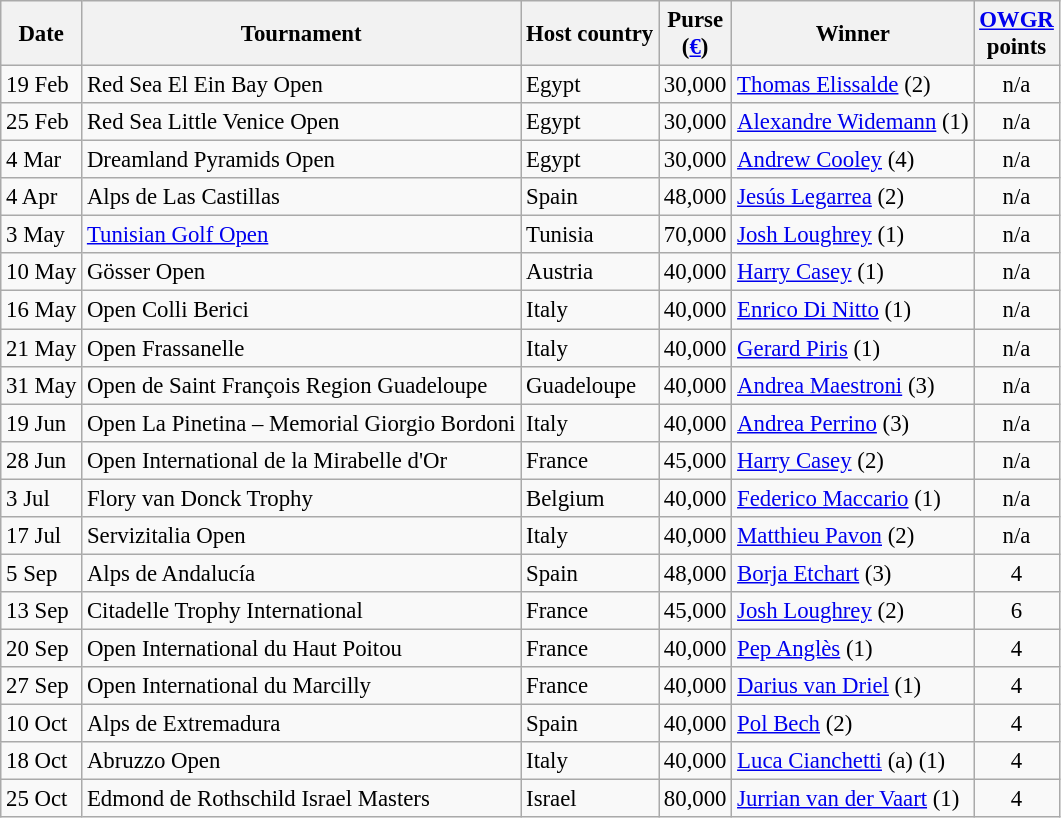<table class="wikitable" style="font-size:95%;">
<tr>
<th>Date</th>
<th>Tournament</th>
<th>Host country</th>
<th>Purse<br>(<a href='#'>€</a>)</th>
<th>Winner</th>
<th><a href='#'>OWGR</a><br>points</th>
</tr>
<tr>
<td>19 Feb</td>
<td>Red Sea El Ein Bay Open</td>
<td>Egypt</td>
<td align=right>30,000</td>
<td> <a href='#'>Thomas Elissalde</a> (2)</td>
<td align=center>n/a</td>
</tr>
<tr>
<td>25 Feb</td>
<td>Red Sea Little Venice Open</td>
<td>Egypt</td>
<td align=right>30,000</td>
<td> <a href='#'>Alexandre Widemann</a> (1)</td>
<td align=center>n/a</td>
</tr>
<tr>
<td>4 Mar</td>
<td>Dreamland Pyramids Open</td>
<td>Egypt</td>
<td align=right>30,000</td>
<td> <a href='#'>Andrew Cooley</a> (4)</td>
<td align=center>n/a</td>
</tr>
<tr>
<td>4 Apr</td>
<td>Alps de Las Castillas</td>
<td>Spain</td>
<td align=right>48,000</td>
<td> <a href='#'>Jesús Legarrea</a> (2)</td>
<td align=center>n/a</td>
</tr>
<tr>
<td>3 May</td>
<td><a href='#'>Tunisian Golf Open</a></td>
<td>Tunisia</td>
<td align=right>70,000</td>
<td> <a href='#'>Josh Loughrey</a> (1)</td>
<td align=center>n/a</td>
</tr>
<tr>
<td>10 May</td>
<td>Gösser Open</td>
<td>Austria</td>
<td align=right>40,000</td>
<td> <a href='#'>Harry Casey</a> (1)</td>
<td align=center>n/a</td>
</tr>
<tr>
<td>16 May</td>
<td>Open Colli Berici</td>
<td>Italy</td>
<td align=right>40,000</td>
<td> <a href='#'>Enrico Di Nitto</a> (1)</td>
<td align=center>n/a</td>
</tr>
<tr>
<td>21 May</td>
<td>Open Frassanelle</td>
<td>Italy</td>
<td align=right>40,000</td>
<td> <a href='#'>Gerard Piris</a> (1)</td>
<td align=center>n/a</td>
</tr>
<tr>
<td>31 May</td>
<td>Open de Saint François Region Guadeloupe</td>
<td>Guadeloupe</td>
<td align=right>40,000</td>
<td> <a href='#'>Andrea Maestroni</a> (3)</td>
<td align=center>n/a</td>
</tr>
<tr>
<td>19 Jun</td>
<td>Open La Pinetina – Memorial Giorgio Bordoni</td>
<td>Italy</td>
<td align=right>40,000</td>
<td> <a href='#'>Andrea Perrino</a> (3)</td>
<td align=center>n/a</td>
</tr>
<tr>
<td>28 Jun</td>
<td>Open International de la Mirabelle d'Or</td>
<td>France</td>
<td align=right>45,000</td>
<td> <a href='#'>Harry Casey</a> (2)</td>
<td align=center>n/a</td>
</tr>
<tr>
<td>3 Jul</td>
<td>Flory van Donck Trophy</td>
<td>Belgium</td>
<td align=right>40,000</td>
<td> <a href='#'>Federico Maccario</a> (1)</td>
<td align=center>n/a</td>
</tr>
<tr>
<td>17 Jul</td>
<td>Servizitalia Open</td>
<td>Italy</td>
<td align=right>40,000</td>
<td> <a href='#'>Matthieu Pavon</a> (2)</td>
<td align=center>n/a</td>
</tr>
<tr>
<td>5 Sep</td>
<td>Alps de Andalucía</td>
<td>Spain</td>
<td align=right>48,000</td>
<td> <a href='#'>Borja Etchart</a> (3)</td>
<td align=center>4</td>
</tr>
<tr>
<td>13 Sep</td>
<td>Citadelle Trophy International</td>
<td>France</td>
<td align=right>45,000</td>
<td> <a href='#'>Josh Loughrey</a> (2)</td>
<td align=center>6</td>
</tr>
<tr>
<td>20 Sep</td>
<td>Open International du Haut Poitou</td>
<td>France</td>
<td align=right>40,000</td>
<td> <a href='#'>Pep Anglès</a> (1)</td>
<td align=center>4</td>
</tr>
<tr>
<td>27 Sep</td>
<td>Open International du Marcilly</td>
<td>France</td>
<td align=right>40,000</td>
<td> <a href='#'>Darius van Driel</a> (1)</td>
<td align=center>4</td>
</tr>
<tr>
<td>10 Oct</td>
<td>Alps de Extremadura</td>
<td>Spain</td>
<td align=right>40,000</td>
<td> <a href='#'>Pol Bech</a> (2)</td>
<td align=center>4</td>
</tr>
<tr>
<td>18 Oct</td>
<td>Abruzzo Open</td>
<td>Italy</td>
<td align=right>40,000</td>
<td> <a href='#'>Luca Cianchetti</a> (a) (1)</td>
<td align=center>4</td>
</tr>
<tr>
<td>25 Oct</td>
<td>Edmond de Rothschild Israel Masters</td>
<td>Israel</td>
<td align=right>80,000</td>
<td> <a href='#'>Jurrian van der Vaart</a> (1)</td>
<td align=center>4</td>
</tr>
</table>
